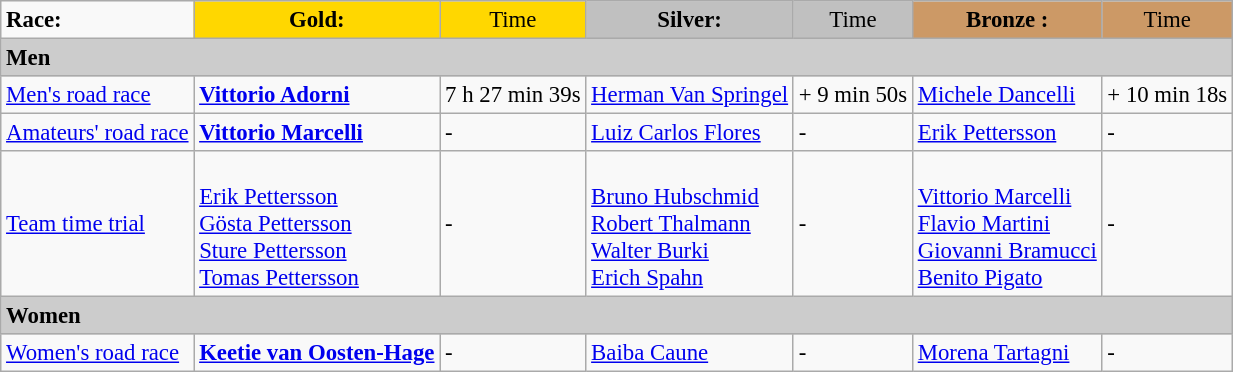<table class="wikitable" style="text-align: left; font-size: 95%; border: gray solid 1px; border-collapse: collapse;">
<tr>
<td><strong>Race:</strong></td>
<td style="text-align:center;background-color:gold;"><strong>Gold:</strong></td>
<td style="text-align:center;background-color:gold;">Time</td>
<td style="text-align:center;background-color:silver;"><strong>Silver:</strong></td>
<td style="text-align:center;background-color:silver;">Time</td>
<td style="text-align:center;background-color:#CC9966;"><strong>Bronze :</strong></td>
<td style="text-align:center;background-color:#CC9966;">Time</td>
</tr>
<tr bgcolor="#cccccc">
<td colspan=7><strong>Men</strong></td>
</tr>
<tr>
<td><a href='#'>Men's road race</a><br></td>
<td><strong><a href='#'>Vittorio Adorni</a></strong><br><small></small></td>
<td>7 h 27 min 39s</td>
<td><a href='#'>Herman Van Springel</a><br><small></small></td>
<td>+ 9 min 50s</td>
<td><a href='#'>Michele Dancelli</a><br><small></small></td>
<td>+ 10 min 18s</td>
</tr>
<tr>
<td><a href='#'>Amateurs' road race</a></td>
<td><strong><a href='#'>Vittorio Marcelli</a></strong><br><small></small></td>
<td>-</td>
<td><a href='#'>Luiz Carlos Flores</a><br><small></small></td>
<td>-</td>
<td><a href='#'>Erik Pettersson</a><br><small></small></td>
<td>-</td>
</tr>
<tr>
<td><a href='#'>Team time trial</a></td>
<td><strong> </strong> <br> <a href='#'>Erik Pettersson</a><br> <a href='#'>Gösta Pettersson</a><br> <a href='#'>Sture Pettersson</a><br> <a href='#'>Tomas Pettersson</a></td>
<td>-</td>
<td> <br> <a href='#'>Bruno Hubschmid</a><br> <a href='#'>Robert Thalmann</a><br> <a href='#'>Walter Burki</a><br> <a href='#'>Erich Spahn</a></td>
<td>-</td>
<td> <br> <a href='#'>Vittorio Marcelli</a><br> <a href='#'>Flavio Martini</a><br> <a href='#'>Giovanni Bramucci</a><br> <a href='#'>Benito Pigato</a></td>
<td>-</td>
</tr>
<tr bgcolor="#cccccc">
<td colspan=7><strong>Women</strong></td>
</tr>
<tr>
<td><a href='#'>Women's road race</a></td>
<td><strong><a href='#'>Keetie van Oosten-Hage</a></strong><br><small></small></td>
<td>-</td>
<td><a href='#'>Baiba Caune</a><br><small></small></td>
<td>-</td>
<td><a href='#'>Morena Tartagni</a><br><small></small></td>
<td>-</td>
</tr>
</table>
